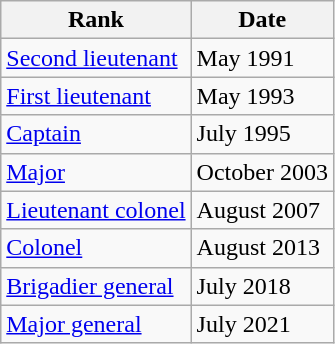<table class="wikitable">
<tr>
<th>Rank</th>
<th>Date</th>
</tr>
<tr>
<td> <a href='#'>Second lieutenant</a></td>
<td>May 1991</td>
</tr>
<tr>
<td> <a href='#'>First lieutenant</a></td>
<td>May 1993</td>
</tr>
<tr>
<td> <a href='#'>Captain</a></td>
<td>July 1995</td>
</tr>
<tr>
<td> <a href='#'>Major</a></td>
<td>October 2003</td>
</tr>
<tr>
<td> <a href='#'>Lieutenant colonel</a></td>
<td>August 2007</td>
</tr>
<tr>
<td> <a href='#'>Colonel</a></td>
<td>August 2013</td>
</tr>
<tr>
<td> <a href='#'>Brigadier general</a></td>
<td>July 2018</td>
</tr>
<tr>
<td> <a href='#'>Major general</a></td>
<td>July 2021</td>
</tr>
</table>
